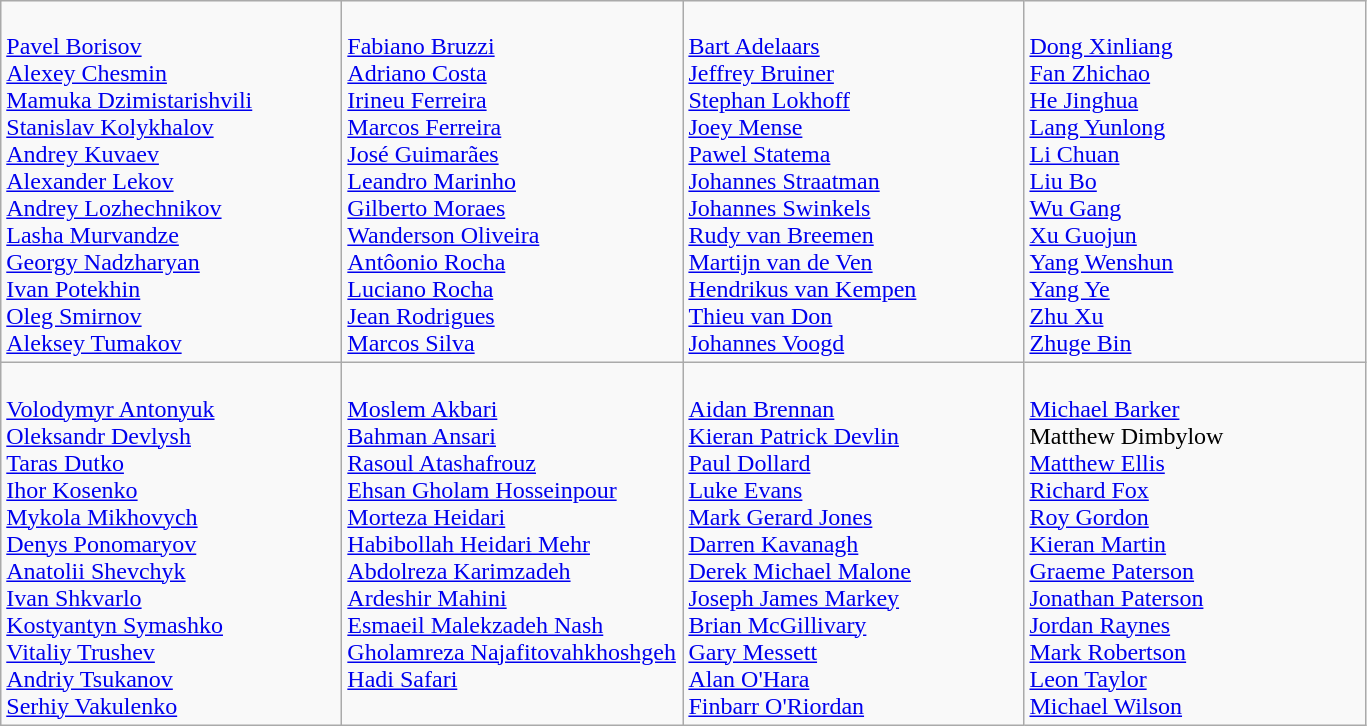<table class="wikitable">
<tr>
<td style="vertical-align:top; width:220px"><br><a href='#'>Pavel Borisov</a><br> <a href='#'>Alexey Chesmin</a><br> <a href='#'>Mamuka Dzimistarishvili</a><br> <a href='#'>Stanislav Kolykhalov</a><br> <a href='#'>Andrey Kuvaev</a><br> <a href='#'>Alexander Lekov</a><br> <a href='#'>Andrey Lozhechnikov</a><br> <a href='#'>Lasha Murvandze</a><br> <a href='#'>Georgy Nadzharyan</a><br> <a href='#'>Ivan Potekhin</a><br> <a href='#'>Oleg Smirnov</a><br> <a href='#'>Aleksey Tumakov</a></td>
<td style="vertical-align:top; width:220px"><br><a href='#'>Fabiano Bruzzi</a><br> <a href='#'>Adriano Costa</a><br> <a href='#'>Irineu Ferreira</a><br> <a href='#'>Marcos Ferreira</a><br> <a href='#'>José Guimarães</a><br> <a href='#'>Leandro Marinho</a><br> <a href='#'>Gilberto Moraes</a><br> <a href='#'>Wanderson Oliveira</a><br> <a href='#'>Antôonio Rocha</a><br> <a href='#'>Luciano Rocha</a><br> <a href='#'>Jean Rodrigues</a><br> <a href='#'>Marcos Silva</a></td>
<td style="vertical-align:top; width:220px"><br><a href='#'>Bart Adelaars</a><br> <a href='#'>Jeffrey Bruiner</a><br> <a href='#'>Stephan Lokhoff</a><br> <a href='#'>Joey Mense</a><br> <a href='#'>Pawel Statema</a><br> <a href='#'>Johannes Straatman</a><br> <a href='#'>Johannes Swinkels</a><br> <a href='#'>Rudy van Breemen</a><br> <a href='#'>Martijn van de Ven</a><br> <a href='#'>Hendrikus van Kempen</a><br> <a href='#'>Thieu van Don</a><br> <a href='#'>Johannes Voogd</a></td>
<td style="vertical-align:top; width:220px"><br><a href='#'>Dong Xinliang</a><br> <a href='#'>Fan Zhichao</a><br> <a href='#'>He Jinghua</a><br> <a href='#'>Lang Yunlong</a><br> <a href='#'>Li Chuan</a><br> <a href='#'>Liu Bo</a><br> <a href='#'>Wu Gang</a><br> <a href='#'>Xu Guojun</a><br> <a href='#'>Yang Wenshun</a><br> <a href='#'>Yang Ye</a><br> <a href='#'>Zhu Xu</a><br> <a href='#'>Zhuge Bin</a></td>
</tr>
<tr>
<td style="vertical-align:top; width:220px"><br><a href='#'>Volodymyr Antonyuk</a><br> <a href='#'>Oleksandr Devlysh</a><br> <a href='#'>Taras Dutko</a><br> <a href='#'>Ihor Kosenko</a><br> <a href='#'>Mykola Mikhovych</a><br> <a href='#'>Denys Ponomaryov</a><br> <a href='#'>Anatolii Shevchyk</a><br> <a href='#'>Ivan Shkvarlo</a><br> <a href='#'>Kostyantyn Symashko</a><br> <a href='#'>Vitaliy Trushev</a><br> <a href='#'>Andriy Tsukanov</a><br> <a href='#'>Serhiy Vakulenko</a></td>
<td style="vertical-align:top; width:220px"><br><a href='#'>Moslem Akbari</a><br> <a href='#'>Bahman Ansari</a><br> <a href='#'>Rasoul Atashafrouz</a><br> <a href='#'>Ehsan Gholam Hosseinpour</a><br> <a href='#'>Morteza Heidari</a><br> <a href='#'>Habibollah Heidari Mehr</a><br> <a href='#'>Abdolreza Karimzadeh</a><br> <a href='#'>Ardeshir Mahini</a><br> <a href='#'>Esmaeil Malekzadeh Nash</a><br> <a href='#'>Gholamreza Najafitovahkhoshgeh</a><br> <a href='#'>Hadi Safari</a></td>
<td style="vertical-align:top; width:220px"><br><a href='#'>Aidan Brennan</a><br> <a href='#'>Kieran Patrick Devlin</a><br> <a href='#'>Paul Dollard</a><br> <a href='#'>Luke Evans</a><br> <a href='#'>Mark Gerard Jones</a><br> <a href='#'>Darren Kavanagh</a><br> <a href='#'>Derek Michael Malone</a><br> <a href='#'>Joseph James Markey</a><br> <a href='#'>Brian McGillivary</a><br> <a href='#'>Gary Messett</a><br> <a href='#'>Alan O'Hara</a><br> <a href='#'>Finbarr O'Riordan</a></td>
<td style="vertical-align:top; width:220px"><br><a href='#'>Michael Barker</a><br> Matthew Dimbylow<br> <a href='#'>Matthew Ellis</a><br> <a href='#'>Richard Fox</a><br> <a href='#'>Roy Gordon</a><br> <a href='#'>Kieran Martin</a><br> <a href='#'>Graeme Paterson</a><br> <a href='#'>Jonathan Paterson</a><br> <a href='#'>Jordan Raynes</a><br> <a href='#'>Mark Robertson</a><br> <a href='#'>Leon Taylor</a><br> <a href='#'>Michael Wilson</a></td>
</tr>
</table>
